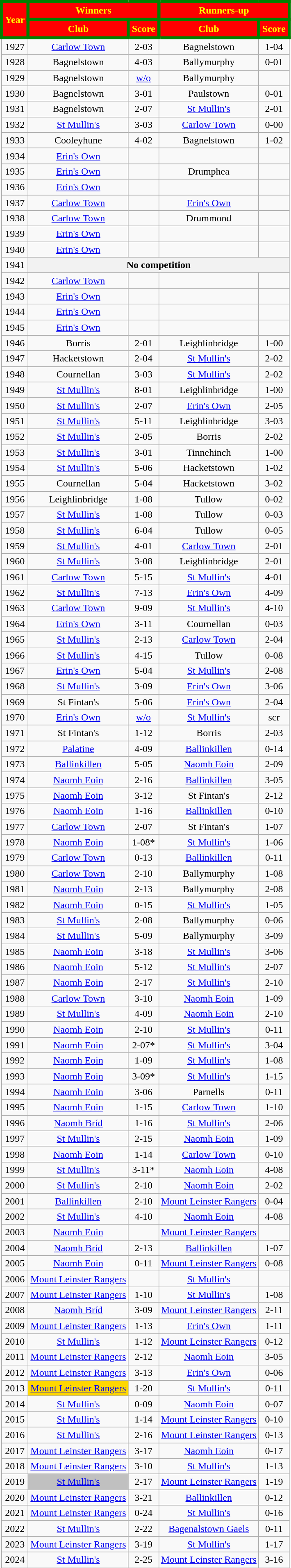<table class="wikitable sortable" style="text-align:center">
<tr>
<th rowspan="2" style="background:red;color: yellow;border:5px solid green">Year</th>
<th colspan="2" style="background:red;color: yellow;border:5px solid green">Winners</th>
<th colspan="2" style="background:red;color: yellow;border:5px solid green">Runners-up</th>
</tr>
<tr>
<th style="background:red;color: yellow;border:5px solid green">Club</th>
<th style="background:red;color: yellow;border:5px solid green">Score</th>
<th style="background:red;color: yellow;border:5px solid green">Club</th>
<th style="background:red;color: yellow;border:5px solid green">Score</th>
</tr>
<tr>
<td>1927</td>
<td><a href='#'>Carlow Town</a></td>
<td>2-03</td>
<td>Bagnelstown</td>
<td>1-04</td>
</tr>
<tr>
<td>1928</td>
<td>Bagnelstown</td>
<td>4-03</td>
<td>Ballymurphy</td>
<td>0-01</td>
</tr>
<tr>
<td>1929</td>
<td>Bagnelstown</td>
<td><a href='#'>w/o</a></td>
<td>Ballymurphy</td>
<td></td>
</tr>
<tr>
<td>1930</td>
<td>Bagnelstown</td>
<td>3-01</td>
<td>Paulstown</td>
<td>0-01</td>
</tr>
<tr>
<td>1931</td>
<td>Bagnelstown</td>
<td>2-07</td>
<td><a href='#'>St Mullin's</a></td>
<td>2-01</td>
</tr>
<tr>
<td>1932</td>
<td><a href='#'>St Mullin's</a></td>
<td>3-03</td>
<td><a href='#'>Carlow Town</a></td>
<td>0-00</td>
</tr>
<tr>
<td>1933</td>
<td>Cooleyhune</td>
<td>4-02</td>
<td>Bagnelstown</td>
<td>1-02</td>
</tr>
<tr>
<td>1934</td>
<td><a href='#'>Erin's Own</a></td>
<td></td>
<td></td>
<td></td>
</tr>
<tr>
<td>1935</td>
<td><a href='#'>Erin's Own</a></td>
<td></td>
<td>Drumphea</td>
<td></td>
</tr>
<tr>
<td>1936</td>
<td><a href='#'>Erin's Own</a></td>
<td></td>
<td></td>
<td></td>
</tr>
<tr>
<td>1937</td>
<td><a href='#'>Carlow Town</a></td>
<td></td>
<td><a href='#'>Erin's Own</a></td>
<td></td>
</tr>
<tr>
<td>1938</td>
<td><a href='#'>Carlow Town</a></td>
<td></td>
<td>Drummond</td>
<td></td>
</tr>
<tr>
<td>1939</td>
<td><a href='#'>Erin's Own</a></td>
<td></td>
<td></td>
<td></td>
</tr>
<tr>
<td>1940</td>
<td><a href='#'>Erin's Own</a></td>
<td></td>
<td></td>
<td></td>
</tr>
<tr>
<td>1941</td>
<th colspan="4" align="center">No competition</th>
</tr>
<tr>
<td>1942</td>
<td><a href='#'>Carlow Town</a></td>
<td></td>
<td></td>
<td></td>
</tr>
<tr>
<td>1943</td>
<td><a href='#'>Erin's Own</a></td>
<td></td>
<td></td>
<td></td>
</tr>
<tr>
<td>1944</td>
<td><a href='#'>Erin's Own</a></td>
<td></td>
<td></td>
<td></td>
</tr>
<tr>
<td>1945</td>
<td><a href='#'>Erin's Own</a></td>
<td></td>
<td></td>
<td></td>
</tr>
<tr>
<td>1946</td>
<td>Borris</td>
<td>2-01</td>
<td>Leighlinbridge</td>
<td>1-00</td>
</tr>
<tr>
<td>1947</td>
<td>Hacketstown</td>
<td>2-04</td>
<td><a href='#'>St Mullin's</a></td>
<td>2-02</td>
</tr>
<tr>
<td>1948</td>
<td>Cournellan</td>
<td>3-03</td>
<td><a href='#'>St Mullin's</a></td>
<td>2-02</td>
</tr>
<tr>
<td>1949</td>
<td><a href='#'>St Mullin's</a></td>
<td>8-01</td>
<td>Leighlinbridge</td>
<td>1-00</td>
</tr>
<tr>
<td>1950</td>
<td><a href='#'>St Mullin's</a></td>
<td>2-07</td>
<td><a href='#'>Erin's Own</a></td>
<td>2-05</td>
</tr>
<tr>
<td>1951</td>
<td><a href='#'>St Mullin's</a></td>
<td>5-11</td>
<td>Leighlinbridge</td>
<td>3-03</td>
</tr>
<tr>
<td>1952</td>
<td><a href='#'>St Mullin's</a></td>
<td>2-05</td>
<td>Borris</td>
<td>2-02</td>
</tr>
<tr>
<td>1953</td>
<td><a href='#'>St Mullin's</a></td>
<td>3-01</td>
<td>Tinnehinch</td>
<td>1-00</td>
</tr>
<tr>
<td>1954</td>
<td><a href='#'>St Mullin's</a></td>
<td>5-06</td>
<td>Hacketstown</td>
<td>1-02</td>
</tr>
<tr>
<td>1955</td>
<td>Cournellan</td>
<td>5-04</td>
<td>Hacketstown</td>
<td>3-02</td>
</tr>
<tr>
<td>1956</td>
<td>Leighlinbridge</td>
<td>1-08</td>
<td>Tullow</td>
<td>0-02</td>
</tr>
<tr>
<td>1957</td>
<td><a href='#'>St Mullin's</a></td>
<td>1-08</td>
<td>Tullow</td>
<td>0-03</td>
</tr>
<tr>
<td>1958</td>
<td><a href='#'>St Mullin's</a></td>
<td>6-04</td>
<td>Tullow</td>
<td>0-05</td>
</tr>
<tr>
<td>1959</td>
<td><a href='#'>St Mullin's</a></td>
<td>4-01</td>
<td><a href='#'>Carlow Town</a></td>
<td>2-01</td>
</tr>
<tr>
<td>1960</td>
<td><a href='#'>St Mullin's</a></td>
<td>3-08</td>
<td>Leighlinbridge</td>
<td>2-01</td>
</tr>
<tr>
<td>1961</td>
<td><a href='#'>Carlow Town</a></td>
<td>5-15</td>
<td><a href='#'>St Mullin's</a></td>
<td>4-01</td>
</tr>
<tr>
<td>1962</td>
<td><a href='#'>St Mullin's</a></td>
<td>7-13</td>
<td><a href='#'>Erin's Own</a></td>
<td>4-09</td>
</tr>
<tr>
<td>1963</td>
<td><a href='#'>Carlow Town</a></td>
<td>9-09</td>
<td><a href='#'>St Mullin's</a></td>
<td>4-10</td>
</tr>
<tr>
<td>1964</td>
<td><a href='#'>Erin's Own</a></td>
<td>3-11</td>
<td>Cournellan</td>
<td>0-03</td>
</tr>
<tr>
<td>1965</td>
<td><a href='#'>St Mullin's</a></td>
<td>2-13</td>
<td><a href='#'>Carlow Town</a></td>
<td>2-04</td>
</tr>
<tr>
<td>1966</td>
<td><a href='#'>St Mullin's</a></td>
<td>4-15</td>
<td>Tullow</td>
<td>0-08</td>
</tr>
<tr>
<td>1967</td>
<td><a href='#'>Erin's Own</a></td>
<td>5-04</td>
<td><a href='#'>St Mullin's</a></td>
<td>2-08</td>
</tr>
<tr>
<td>1968</td>
<td><a href='#'>St Mullin's</a></td>
<td>3-09</td>
<td><a href='#'>Erin's Own</a></td>
<td>3-06</td>
</tr>
<tr>
<td>1969</td>
<td>St Fintan's</td>
<td>5-06</td>
<td><a href='#'>Erin's Own</a></td>
<td>2-04</td>
</tr>
<tr>
<td>1970</td>
<td><a href='#'>Erin's Own</a></td>
<td><a href='#'>w/o</a></td>
<td><a href='#'>St Mullin's</a></td>
<td>scr</td>
</tr>
<tr>
<td>1971</td>
<td>St Fintan's</td>
<td>1-12</td>
<td>Borris</td>
<td>2-03</td>
</tr>
<tr>
<td>1972</td>
<td><a href='#'>Palatine</a></td>
<td>4-09</td>
<td><a href='#'>Ballinkillen</a></td>
<td>0-14</td>
</tr>
<tr>
<td>1973</td>
<td><a href='#'>Ballinkillen</a></td>
<td>5-05</td>
<td><a href='#'>Naomh Eoin</a></td>
<td>2-09</td>
</tr>
<tr>
<td>1974</td>
<td><a href='#'>Naomh Eoin</a></td>
<td>2-16</td>
<td><a href='#'>Ballinkillen</a></td>
<td>3-05</td>
</tr>
<tr>
<td>1975</td>
<td><a href='#'>Naomh Eoin</a></td>
<td>3-12</td>
<td>St Fintan's</td>
<td>2-12</td>
</tr>
<tr>
<td>1976</td>
<td><a href='#'>Naomh Eoin</a></td>
<td>1-16</td>
<td><a href='#'>Ballinkillen</a></td>
<td>0-10</td>
</tr>
<tr>
<td>1977</td>
<td><a href='#'>Carlow Town</a></td>
<td>2-07</td>
<td>St Fintan's</td>
<td>1-07</td>
</tr>
<tr>
<td>1978</td>
<td><a href='#'>Naomh Eoin</a></td>
<td>1-08*</td>
<td><a href='#'>St Mullin's</a></td>
<td>1-06</td>
</tr>
<tr>
<td>1979</td>
<td><a href='#'>Carlow Town</a></td>
<td>0-13</td>
<td><a href='#'>Ballinkillen</a></td>
<td>0-11</td>
</tr>
<tr>
<td>1980</td>
<td><a href='#'>Carlow Town</a></td>
<td>2-10</td>
<td>Ballymurphy</td>
<td>1-08</td>
</tr>
<tr>
<td>1981</td>
<td><a href='#'>Naomh Eoin</a></td>
<td>2-13</td>
<td>Ballymurphy</td>
<td>2-08</td>
</tr>
<tr>
<td>1982</td>
<td><a href='#'>Naomh Eoin</a></td>
<td>0-15</td>
<td><a href='#'>St Mullin's</a></td>
<td>1-05</td>
</tr>
<tr>
<td>1983</td>
<td><a href='#'>St Mullin's</a></td>
<td>2-08</td>
<td>Ballymurphy</td>
<td>0-06</td>
</tr>
<tr>
<td>1984</td>
<td><a href='#'>St Mullin's</a></td>
<td>5-09</td>
<td>Ballymurphy</td>
<td>3-09</td>
</tr>
<tr>
<td>1985</td>
<td><a href='#'>Naomh Eoin</a></td>
<td>3-18</td>
<td><a href='#'>St Mullin's</a></td>
<td>3-06</td>
</tr>
<tr>
<td>1986</td>
<td><a href='#'>Naomh Eoin</a></td>
<td>5-12</td>
<td><a href='#'>St Mullin's</a></td>
<td>2-07</td>
</tr>
<tr>
<td>1987</td>
<td><a href='#'>Naomh Eoin</a></td>
<td>2-17</td>
<td><a href='#'>St Mullin's</a></td>
<td>2-10</td>
</tr>
<tr>
<td>1988</td>
<td><a href='#'>Carlow Town</a></td>
<td>3-10</td>
<td><a href='#'>Naomh Eoin</a></td>
<td>1-09</td>
</tr>
<tr>
<td>1989</td>
<td><a href='#'>St Mullin's</a></td>
<td>4-09</td>
<td><a href='#'>Naomh Eoin</a></td>
<td>2-10</td>
</tr>
<tr>
<td>1990</td>
<td><a href='#'>Naomh Eoin</a></td>
<td>2-10</td>
<td><a href='#'>St Mullin's</a></td>
<td>0-11</td>
</tr>
<tr>
<td>1991</td>
<td><a href='#'>Naomh Eoin</a></td>
<td>2-07*</td>
<td><a href='#'>St Mullin's</a></td>
<td>3-04</td>
</tr>
<tr>
<td>1992</td>
<td><a href='#'>Naomh Eoin</a></td>
<td>1-09</td>
<td><a href='#'>St Mullin's</a></td>
<td>1-08</td>
</tr>
<tr>
<td>1993</td>
<td><a href='#'>Naomh Eoin</a></td>
<td>3-09*</td>
<td><a href='#'>St Mullin's</a></td>
<td>1-15</td>
</tr>
<tr>
<td>1994</td>
<td><a href='#'>Naomh Eoin</a></td>
<td>3-06</td>
<td>Parnells</td>
<td>0-11</td>
</tr>
<tr>
<td>1995</td>
<td><a href='#'>Naomh Eoin</a></td>
<td>1-15</td>
<td><a href='#'>Carlow Town</a></td>
<td>1-10</td>
</tr>
<tr>
<td>1996</td>
<td><a href='#'>Naomh Bríd</a></td>
<td>1-16</td>
<td><a href='#'>St Mullin's</a></td>
<td>2-06</td>
</tr>
<tr>
<td>1997</td>
<td><a href='#'>St Mullin's</a></td>
<td>2-15</td>
<td><a href='#'>Naomh Eoin</a></td>
<td>1-09</td>
</tr>
<tr>
<td>1998</td>
<td><a href='#'>Naomh Eoin</a></td>
<td>1-14</td>
<td><a href='#'>Carlow Town</a></td>
<td>0-10</td>
</tr>
<tr>
<td>1999</td>
<td><a href='#'>St Mullin's</a></td>
<td>3-11*</td>
<td><a href='#'>Naomh Eoin</a></td>
<td>4-08</td>
</tr>
<tr>
<td>2000</td>
<td><a href='#'>St Mullin's</a></td>
<td>2-10</td>
<td><a href='#'>Naomh Eoin</a></td>
<td>2-02</td>
</tr>
<tr>
<td>2001</td>
<td><a href='#'>Ballinkillen</a></td>
<td>2-10</td>
<td><a href='#'>Mount Leinster Rangers</a></td>
<td>0-04</td>
</tr>
<tr>
<td>2002</td>
<td><a href='#'>St Mullin's</a></td>
<td>4-10</td>
<td><a href='#'>Naomh Eoin</a></td>
<td>4-08</td>
</tr>
<tr>
<td>2003</td>
<td><a href='#'>Naomh Eoin</a></td>
<td></td>
<td><a href='#'>Mount Leinster Rangers</a></td>
<td></td>
</tr>
<tr>
<td>2004</td>
<td><a href='#'>Naomh Bríd</a></td>
<td>2-13</td>
<td><a href='#'>Ballinkillen</a></td>
<td>1-07</td>
</tr>
<tr>
<td>2005</td>
<td><a href='#'>Naomh Eoin</a></td>
<td>0-11</td>
<td><a href='#'>Mount Leinster Rangers</a></td>
<td>0-08</td>
</tr>
<tr>
<td>2006</td>
<td><a href='#'>Mount Leinster Rangers</a></td>
<td></td>
<td><a href='#'>St Mullin's</a></td>
<td></td>
</tr>
<tr>
<td>2007</td>
<td><a href='#'>Mount Leinster Rangers</a></td>
<td>1-10</td>
<td><a href='#'>St Mullin's</a></td>
<td>1-08</td>
</tr>
<tr>
<td>2008</td>
<td><a href='#'>Naomh Bríd</a></td>
<td>3-09</td>
<td><a href='#'>Mount Leinster Rangers</a></td>
<td>2-11</td>
</tr>
<tr>
<td>2009</td>
<td><a href='#'>Mount Leinster Rangers</a></td>
<td>1-13</td>
<td><a href='#'>Erin's Own</a></td>
<td>1-11</td>
</tr>
<tr>
<td>2010</td>
<td><a href='#'>St Mullin's</a></td>
<td>1-12</td>
<td><a href='#'>Mount Leinster Rangers</a></td>
<td>0-12</td>
</tr>
<tr>
<td>2011</td>
<td><a href='#'>Mount Leinster Rangers</a></td>
<td>2-12</td>
<td><a href='#'>Naomh Eoin</a></td>
<td>3-05</td>
</tr>
<tr>
<td>2012</td>
<td><a href='#'>Mount Leinster Rangers</a></td>
<td>3-13</td>
<td><a href='#'>Erin's Own</a></td>
<td>0-06</td>
</tr>
<tr>
<td>2013</td>
<td bgcolor="gold"><a href='#'>Mount Leinster Rangers</a></td>
<td>1-20</td>
<td><a href='#'>St Mullin's</a></td>
<td>0-11</td>
</tr>
<tr>
<td>2014</td>
<td><a href='#'>St Mullin's</a></td>
<td>0-09</td>
<td><a href='#'>Naomh Eoin</a></td>
<td>0-07</td>
</tr>
<tr>
<td>2015</td>
<td><a href='#'>St Mullin's</a></td>
<td>1-14</td>
<td><a href='#'>Mount Leinster Rangers</a></td>
<td>0-10</td>
</tr>
<tr>
<td>2016</td>
<td><a href='#'>St Mullin's</a></td>
<td>2-16</td>
<td><a href='#'>Mount Leinster Rangers</a></td>
<td>0-13</td>
</tr>
<tr>
<td>2017</td>
<td><a href='#'>Mount Leinster Rangers</a></td>
<td>3-17</td>
<td><a href='#'>Naomh Eoin</a></td>
<td>0-17</td>
</tr>
<tr>
<td>2018</td>
<td><a href='#'>Mount Leinster Rangers</a></td>
<td>3-10</td>
<td><a href='#'>St Mullin's</a></td>
<td>1-13</td>
</tr>
<tr>
<td>2019 </td>
<td bgcolor="silver"><a href='#'>St Mullin's</a></td>
<td>2-17</td>
<td><a href='#'>Mount Leinster Rangers</a></td>
<td>1-19</td>
</tr>
<tr>
<td>2020</td>
<td><a href='#'>Mount Leinster Rangers</a></td>
<td>3-21</td>
<td><a href='#'>Ballinkillen</a></td>
<td>0-12</td>
</tr>
<tr>
<td>2021</td>
<td><a href='#'>Mount Leinster Rangers</a></td>
<td>0-24</td>
<td><a href='#'>St Mullin's</a></td>
<td>0-16</td>
</tr>
<tr>
<td>2022</td>
<td><a href='#'>St Mullin's</a></td>
<td>2-22</td>
<td><a href='#'>Bagenalstown Gaels</a></td>
<td>0-11</td>
</tr>
<tr>
<td>2023</td>
<td><a href='#'>Mount Leinster Rangers</a></td>
<td>3-19</td>
<td><a href='#'>St Mullin's</a></td>
<td>1-17</td>
</tr>
<tr>
<td>2024</td>
<td><a href='#'>St Mullin's</a></td>
<td>2-25</td>
<td><a href='#'>Mount Leinster Rangers</a></td>
<td>3-16</td>
</tr>
</table>
